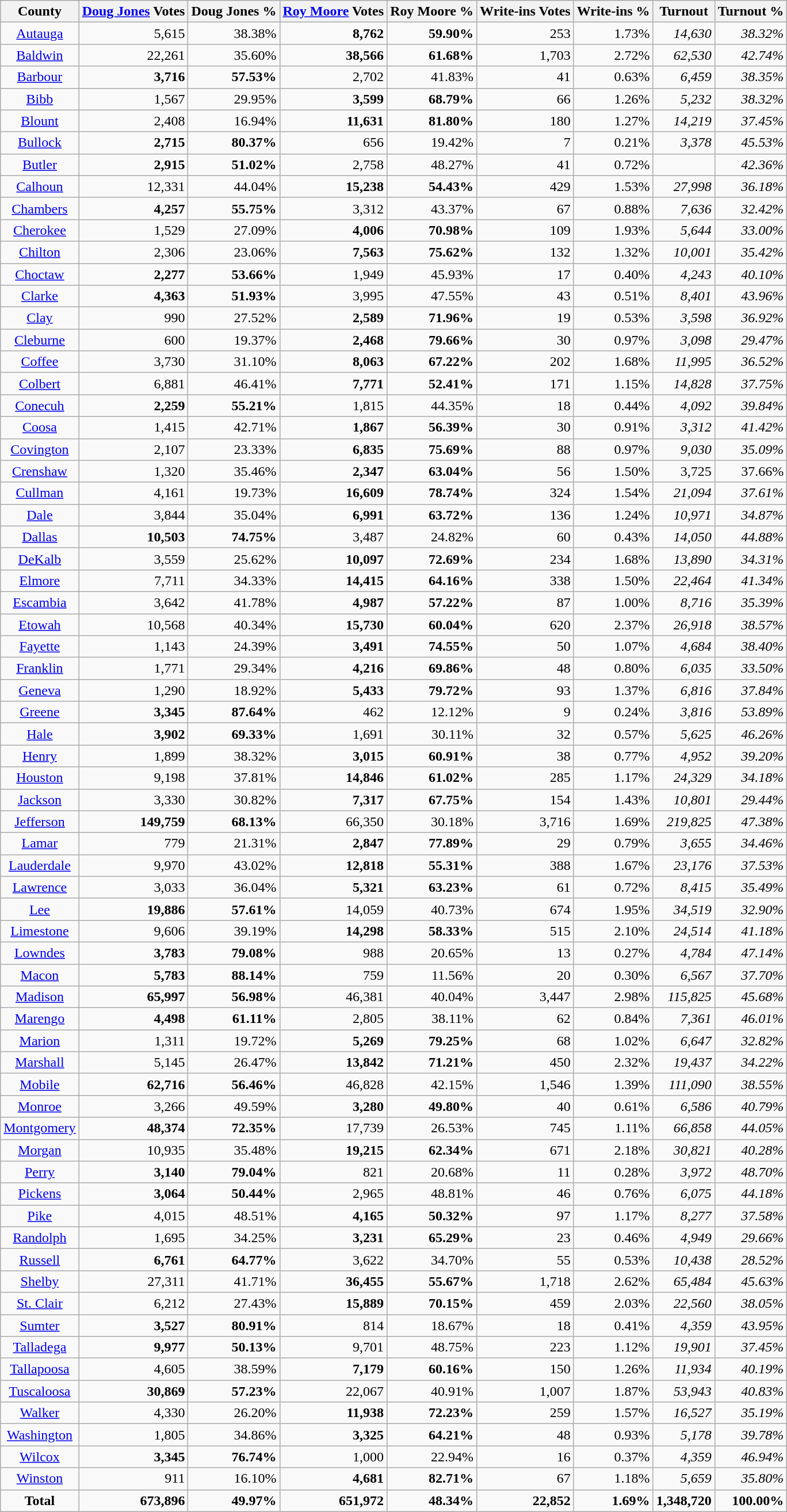<table class="wikitable sortable" style="text-align:right">
<tr>
<th>County</th>
<th><a href='#'>Doug Jones</a> Votes</th>
<th>Doug Jones %</th>
<th><a href='#'>Roy Moore</a> Votes</th>
<th>Roy Moore %</th>
<th>Write-ins Votes</th>
<th>Write-ins %</th>
<th>Turnout</th>
<th>Turnout %</th>
</tr>
<tr>
<td align="center" ><a href='#'>Autauga</a></td>
<td>5,615</td>
<td>38.38%</td>
<td><strong>8,762</strong></td>
<td><strong>59.90%</strong></td>
<td>253</td>
<td>1.73%</td>
<td><em>14,630</em></td>
<td><em>38.32%</em></td>
</tr>
<tr>
<td align="center" ><a href='#'>Baldwin</a></td>
<td>22,261</td>
<td>35.60%</td>
<td><strong>38,566</strong></td>
<td><strong>61.68%</strong></td>
<td>1,703</td>
<td>2.72%</td>
<td><em>62,530</em></td>
<td><em>42.74%</em></td>
</tr>
<tr>
<td align="center" ><a href='#'>Barbour</a></td>
<td><strong>3,716</strong></td>
<td><strong>57.53%</strong></td>
<td>2,702</td>
<td>41.83%</td>
<td>41</td>
<td>0.63%</td>
<td><em>6,459</em></td>
<td><em>38.35%</em></td>
</tr>
<tr>
<td align="center" ><a href='#'>Bibb</a></td>
<td>1,567</td>
<td>29.95%</td>
<td><strong>3,599</strong></td>
<td><strong>68.79%</strong></td>
<td>66</td>
<td>1.26%</td>
<td><em>5,232</em></td>
<td><em>38.32%</em></td>
</tr>
<tr>
<td align="center" ><a href='#'>Blount</a></td>
<td>2,408</td>
<td>16.94%</td>
<td><strong>11,631</strong></td>
<td><strong>81.80%</strong></td>
<td>180</td>
<td>1.27%</td>
<td><em>14,219</em></td>
<td><em>37.45%</em></td>
</tr>
<tr>
<td align="center" ><a href='#'>Bullock</a></td>
<td><strong>2,715</strong></td>
<td><strong>80.37%</strong></td>
<td>656</td>
<td>19.42%</td>
<td>7</td>
<td>0.21%</td>
<td><em>3,378</em></td>
<td><em>45.53%</em></td>
</tr>
<tr>
<td align="center" ><a href='#'>Butler</a></td>
<td><strong>2,915</strong></td>
<td><strong>51.02%</strong></td>
<td>2,758</td>
<td>48.27%</td>
<td>41</td>
<td>0.72%</td>
<td></td>
<td><em>42.36%</em></td>
</tr>
<tr>
<td align="center" ><a href='#'>Calhoun</a></td>
<td>12,331</td>
<td>44.04%</td>
<td><strong>15,238</strong></td>
<td><strong>54.43%</strong></td>
<td>429</td>
<td>1.53%</td>
<td><em>27,998</em></td>
<td><em>36.18%</em></td>
</tr>
<tr>
<td align="center" ><a href='#'>Chambers</a></td>
<td><strong>4,257</strong></td>
<td><strong>55.75%</strong></td>
<td>3,312</td>
<td>43.37%</td>
<td>67</td>
<td>0.88%</td>
<td><em>7,636</em></td>
<td><em>32.42%</em></td>
</tr>
<tr>
<td align="center" ><a href='#'>Cherokee</a></td>
<td>1,529</td>
<td>27.09%</td>
<td><strong>4,006</strong></td>
<td><strong>70.98%</strong></td>
<td>109</td>
<td>1.93%</td>
<td><em>5,644</em></td>
<td><em>33.00%</em></td>
</tr>
<tr>
<td align="center" ><a href='#'>Chilton</a></td>
<td>2,306</td>
<td>23.06%</td>
<td><strong>7,563</strong></td>
<td><strong>75.62%</strong></td>
<td>132</td>
<td>1.32%</td>
<td><em>10,001</em></td>
<td><em>35.42%</em></td>
</tr>
<tr>
<td align="center" ><a href='#'>Choctaw</a></td>
<td><strong>2,277</strong></td>
<td><strong>53.66%</strong></td>
<td>1,949</td>
<td>45.93%</td>
<td>17</td>
<td>0.40%</td>
<td><em>4,243</em></td>
<td><em>40.10%</em></td>
</tr>
<tr>
<td align="center" ><a href='#'>Clarke</a></td>
<td><strong>4,363</strong></td>
<td><strong>51.93%</strong></td>
<td>3,995</td>
<td>47.55%</td>
<td>43</td>
<td>0.51%</td>
<td><em>8,401</em></td>
<td><em>43.96%</em></td>
</tr>
<tr>
<td align="center" ><a href='#'>Clay</a></td>
<td>990</td>
<td>27.52%</td>
<td><strong>2,589</strong></td>
<td><strong>71.96%</strong></td>
<td>19</td>
<td>0.53%</td>
<td><em>3,598</em></td>
<td><em>36.92%</em></td>
</tr>
<tr>
<td align="center" ><a href='#'>Cleburne</a></td>
<td>600</td>
<td>19.37%</td>
<td><strong>2,468</strong></td>
<td><strong>79.66%</strong></td>
<td>30</td>
<td>0.97%</td>
<td><em>3,098</em></td>
<td><em>29.47%</em></td>
</tr>
<tr>
<td align="center" ><a href='#'>Coffee</a></td>
<td>3,730</td>
<td>31.10%</td>
<td><strong>8,063</strong></td>
<td><strong>67.22%</strong></td>
<td>202</td>
<td>1.68%</td>
<td><em>11,995</em></td>
<td><em>36.52%</em></td>
</tr>
<tr>
<td align="center" ><a href='#'>Colbert</a></td>
<td>6,881</td>
<td>46.41%</td>
<td><strong>7,771</strong></td>
<td><strong>52.41%</strong></td>
<td>171</td>
<td>1.15%</td>
<td><em>14,828</em></td>
<td><em>37.75%</em></td>
</tr>
<tr>
<td align="center" ><a href='#'>Conecuh</a></td>
<td><strong>2,259</strong></td>
<td><strong>55.21%</strong></td>
<td>1,815</td>
<td>44.35%</td>
<td>18</td>
<td>0.44%</td>
<td><em>4,092</em></td>
<td><em>39.84%</em></td>
</tr>
<tr>
<td align="center" ><a href='#'>Coosa</a></td>
<td>1,415</td>
<td>42.71%</td>
<td><strong>1,867</strong></td>
<td><strong>56.39%</strong></td>
<td>30</td>
<td>0.91%</td>
<td><em>3,312</em></td>
<td><em>41.42%</em></td>
</tr>
<tr>
<td align="center" ><a href='#'>Covington</a></td>
<td>2,107</td>
<td>23.33%</td>
<td><strong>6,835</strong></td>
<td><strong>75.69%</strong></td>
<td>88</td>
<td>0.97%</td>
<td><em>9,030</em></td>
<td><em>35.09%</em></td>
</tr>
<tr>
<td align="center" ><a href='#'>Crenshaw</a></td>
<td>1,320</td>
<td>35.46%</td>
<td><strong>2,347</strong></td>
<td><strong>63.04%</strong></td>
<td>56</td>
<td>1.50%</td>
<td>3,725</td>
<td>37.66%</td>
</tr>
<tr>
<td align="center" ><a href='#'>Cullman</a></td>
<td>4,161</td>
<td>19.73%</td>
<td><strong>16,609</strong></td>
<td><strong>78.74%</strong></td>
<td>324</td>
<td>1.54%</td>
<td><em>21,094</em></td>
<td><em>37.61%</em></td>
</tr>
<tr>
<td align="center" ><a href='#'>Dale</a></td>
<td>3,844</td>
<td>35.04%</td>
<td><strong>6,991</strong></td>
<td><strong>63.72%</strong></td>
<td>136</td>
<td>1.24%</td>
<td><em>10,971</em></td>
<td><em>34.87%</em></td>
</tr>
<tr>
<td align="center" ><a href='#'>Dallas</a></td>
<td><strong>10,503</strong></td>
<td><strong>74.75%</strong></td>
<td>3,487</td>
<td>24.82%</td>
<td>60</td>
<td>0.43%</td>
<td><em>14,050</em></td>
<td><em>44.88%</em></td>
</tr>
<tr>
<td align="center" ><a href='#'>DeKalb</a></td>
<td>3,559</td>
<td>25.62%</td>
<td><strong>10,097</strong></td>
<td><strong>72.69%</strong></td>
<td>234</td>
<td>1.68%</td>
<td><em>13,890</em></td>
<td><em>34.31%</em></td>
</tr>
<tr>
<td align="center" ><a href='#'>Elmore</a></td>
<td>7,711</td>
<td>34.33%</td>
<td><strong>14,415</strong></td>
<td><strong>64.16%</strong></td>
<td>338</td>
<td>1.50%</td>
<td><em>22,464</em></td>
<td><em>41.34%</em></td>
</tr>
<tr>
<td align="center" ><a href='#'>Escambia</a></td>
<td>3,642</td>
<td>41.78%</td>
<td><strong>4,987</strong></td>
<td><strong>57.22%</strong></td>
<td>87</td>
<td>1.00%</td>
<td><em>8,716</em></td>
<td><em>35.39%</em></td>
</tr>
<tr>
<td align="center" ><a href='#'>Etowah</a></td>
<td>10,568</td>
<td>40.34%</td>
<td><strong>15,730</strong></td>
<td><strong>60.04%</strong></td>
<td>620</td>
<td>2.37%</td>
<td><em>26,918</em></td>
<td><em>38.57%</em></td>
</tr>
<tr>
<td align="center" ><a href='#'>Fayette</a></td>
<td>1,143</td>
<td>24.39%</td>
<td><strong>3,491</strong></td>
<td><strong>74.55%</strong></td>
<td>50</td>
<td>1.07%</td>
<td><em>4,684</em></td>
<td><em>38.40%</em></td>
</tr>
<tr>
<td align="center" ><a href='#'>Franklin</a></td>
<td>1,771</td>
<td>29.34%</td>
<td><strong>4,216</strong></td>
<td><strong>69.86%</strong></td>
<td>48</td>
<td>0.80%</td>
<td><em>6,035</em></td>
<td><em>33.50%</em></td>
</tr>
<tr>
<td align="center" ><a href='#'>Geneva</a></td>
<td>1,290</td>
<td>18.92%</td>
<td><strong>5,433</strong></td>
<td><strong>79.72%</strong></td>
<td>93</td>
<td>1.37%</td>
<td><em>6,816</em></td>
<td><em>37.84%</em></td>
</tr>
<tr>
<td align="center" ><a href='#'>Greene</a></td>
<td><strong>3,345</strong></td>
<td><strong>87.64%</strong></td>
<td>462</td>
<td>12.12%</td>
<td>9</td>
<td>0.24%</td>
<td><em>3,816</em></td>
<td><em>53.89%</em></td>
</tr>
<tr>
<td align="center" ><a href='#'>Hale</a></td>
<td><strong>3,902</strong></td>
<td><strong>69.33%</strong></td>
<td>1,691</td>
<td>30.11%</td>
<td>32</td>
<td>0.57%</td>
<td><em>5,625</em></td>
<td><em>46.26%</em></td>
</tr>
<tr>
<td align="center" ><a href='#'>Henry</a></td>
<td>1,899</td>
<td>38.32%</td>
<td><strong>3,015</strong></td>
<td><strong>60.91%</strong></td>
<td>38</td>
<td>0.77%</td>
<td><em>4,952</em></td>
<td><em>39.20%</em></td>
</tr>
<tr>
<td align="center" ><a href='#'>Houston</a></td>
<td>9,198</td>
<td>37.81%</td>
<td><strong>14,846</strong></td>
<td><strong>61.02%</strong></td>
<td>285</td>
<td>1.17%</td>
<td><em>24,329</em></td>
<td><em>34.18%</em></td>
</tr>
<tr>
<td align="center" ><a href='#'>Jackson</a></td>
<td>3,330</td>
<td>30.82%</td>
<td><strong>7,317</strong></td>
<td><strong>67.75%</strong></td>
<td>154</td>
<td>1.43%</td>
<td><em>10,801</em></td>
<td><em>29.44%</em></td>
</tr>
<tr>
<td align="center" ><a href='#'>Jefferson</a></td>
<td><strong>149,759</strong></td>
<td><strong>68.13%</strong></td>
<td>66,350</td>
<td>30.18%</td>
<td>3,716</td>
<td>1.69%</td>
<td><em>219,825</em></td>
<td><em>47.38%</em></td>
</tr>
<tr>
<td align="center" ><a href='#'>Lamar</a></td>
<td>779</td>
<td>21.31%</td>
<td><strong>2,847</strong></td>
<td><strong>77.89%</strong></td>
<td>29</td>
<td>0.79%</td>
<td><em>3,655</em></td>
<td><em>34.46%</em></td>
</tr>
<tr>
<td align="center" ><a href='#'>Lauderdale</a></td>
<td>9,970</td>
<td>43.02%</td>
<td><strong>12,818</strong></td>
<td><strong>55.31%</strong></td>
<td>388</td>
<td>1.67%</td>
<td><em>23,176</em></td>
<td><em>37.53%</em></td>
</tr>
<tr>
<td align="center" ><a href='#'>Lawrence</a></td>
<td>3,033</td>
<td>36.04%</td>
<td><strong>5,321</strong></td>
<td><strong>63.23%</strong></td>
<td>61</td>
<td>0.72%</td>
<td><em>8,415</em></td>
<td><em>35.49%</em></td>
</tr>
<tr>
<td align="center" ><a href='#'>Lee</a></td>
<td><strong>19,886</strong></td>
<td><strong>57.61%</strong></td>
<td>14,059</td>
<td>40.73%</td>
<td>674</td>
<td>1.95%</td>
<td><em>34,519</em></td>
<td><em>32.90%</em></td>
</tr>
<tr>
<td align="center" ><a href='#'>Limestone</a></td>
<td>9,606</td>
<td>39.19%</td>
<td><strong>14,298</strong></td>
<td><strong>58.33%</strong></td>
<td>515</td>
<td>2.10%</td>
<td><em>24,514</em></td>
<td><em>41.18%</em></td>
</tr>
<tr>
<td align="center" ><a href='#'>Lowndes</a></td>
<td><strong>3,783</strong></td>
<td><strong>79.08%</strong></td>
<td>988</td>
<td>20.65%</td>
<td>13</td>
<td>0.27%</td>
<td><em>4,784</em></td>
<td><em>47.14%</em></td>
</tr>
<tr>
<td align="center" ><a href='#'>Macon</a></td>
<td><strong>5,783</strong></td>
<td><strong>88.14%</strong></td>
<td>759</td>
<td>11.56%</td>
<td>20</td>
<td>0.30%</td>
<td><em>6,567</em></td>
<td><em>37.70%</em></td>
</tr>
<tr>
<td align="center" ><a href='#'>Madison</a></td>
<td><strong>65,997</strong></td>
<td><strong>56.98%</strong></td>
<td>46,381</td>
<td>40.04%</td>
<td>3,447</td>
<td>2.98%</td>
<td><em>115,825</em></td>
<td><em>45.68%</em></td>
</tr>
<tr>
<td align="center" ><a href='#'>Marengo</a></td>
<td><strong>4,498</strong></td>
<td><strong>61.11%</strong></td>
<td>2,805</td>
<td>38.11%</td>
<td>62</td>
<td>0.84%</td>
<td><em>7,361</em></td>
<td><em>46.01%</em></td>
</tr>
<tr>
<td align="center" ><a href='#'>Marion</a></td>
<td>1,311</td>
<td>19.72%</td>
<td><strong>5,269</strong></td>
<td><strong>79.25%</strong></td>
<td>68</td>
<td>1.02%</td>
<td><em>6,647</em></td>
<td><em>32.82%</em></td>
</tr>
<tr>
<td align="center" ><a href='#'>Marshall</a></td>
<td>5,145</td>
<td>26.47%</td>
<td><strong>13,842</strong></td>
<td><strong>71.21%</strong></td>
<td>450</td>
<td>2.32%</td>
<td><em>19,437</em></td>
<td><em>34.22%</em></td>
</tr>
<tr>
<td align="center" ><a href='#'>Mobile</a></td>
<td><strong>62,716</strong></td>
<td><strong>56.46%</strong></td>
<td>46,828</td>
<td>42.15%</td>
<td>1,546</td>
<td>1.39%</td>
<td><em>111,090</em></td>
<td><em>38.55%</em></td>
</tr>
<tr>
<td align="center" ><a href='#'>Monroe</a></td>
<td>3,266</td>
<td>49.59%</td>
<td><strong>3,280</strong></td>
<td><strong>49.80%</strong></td>
<td>40</td>
<td>0.61%</td>
<td><em>6,586</em></td>
<td><em>40.79%</em></td>
</tr>
<tr>
<td align="center" ><a href='#'>Montgomery</a></td>
<td><strong>48,374</strong></td>
<td><strong>72.35%</strong></td>
<td>17,739</td>
<td>26.53%</td>
<td>745</td>
<td>1.11%</td>
<td><em>66,858</em></td>
<td><em>44.05%</em></td>
</tr>
<tr>
<td align="center" ><a href='#'>Morgan</a></td>
<td>10,935</td>
<td>35.48%</td>
<td><strong>19,215</strong></td>
<td><strong>62.34%</strong></td>
<td>671</td>
<td>2.18%</td>
<td><em>30,821</em></td>
<td><em>40.28%</em></td>
</tr>
<tr>
<td align="center" ><a href='#'>Perry</a></td>
<td><strong>3,140</strong></td>
<td><strong>79.04%</strong></td>
<td>821</td>
<td>20.68%</td>
<td>11</td>
<td>0.28%</td>
<td><em>3,972</em></td>
<td><em>48.70%</em></td>
</tr>
<tr>
<td align="center" ><a href='#'>Pickens</a></td>
<td><strong>3,064</strong></td>
<td><strong>50.44%</strong></td>
<td>2,965</td>
<td>48.81%</td>
<td>46</td>
<td>0.76%</td>
<td><em>6,075</em></td>
<td><em>44.18%</em></td>
</tr>
<tr>
<td align="center" ><a href='#'>Pike</a></td>
<td>4,015</td>
<td>48.51%</td>
<td><strong>4,165</strong></td>
<td><strong>50.32%</strong></td>
<td>97</td>
<td>1.17%</td>
<td><em>8,277</em></td>
<td><em>37.58%</em></td>
</tr>
<tr>
<td align="center" ><a href='#'>Randolph</a></td>
<td>1,695</td>
<td>34.25%</td>
<td><strong>3,231</strong></td>
<td><strong>65.29%</strong></td>
<td>23</td>
<td>0.46%</td>
<td><em>4,949</em></td>
<td><em>29.66%</em></td>
</tr>
<tr>
<td align="center" ><a href='#'>Russell</a></td>
<td><strong>6,761</strong></td>
<td><strong>64.77%</strong></td>
<td>3,622</td>
<td>34.70%</td>
<td>55</td>
<td>0.53%</td>
<td><em>10,438</em></td>
<td><em>28.52%</em></td>
</tr>
<tr>
<td align="center" ><a href='#'>Shelby</a></td>
<td>27,311</td>
<td>41.71%</td>
<td><strong>36,455</strong></td>
<td><strong>55.67%</strong></td>
<td>1,718</td>
<td>2.62%</td>
<td><em>65,484</em></td>
<td><em>45.63%</em></td>
</tr>
<tr>
<td align="center" ><a href='#'>St. Clair</a></td>
<td>6,212</td>
<td>27.43%</td>
<td><strong>15,889</strong></td>
<td><strong>70.15%</strong></td>
<td>459</td>
<td>2.03%</td>
<td><em>22,560</em></td>
<td><em>38.05%</em></td>
</tr>
<tr>
<td align="center" ><a href='#'>Sumter</a></td>
<td><strong>3,527</strong></td>
<td><strong>80.91%</strong></td>
<td>814</td>
<td>18.67%</td>
<td>18</td>
<td>0.41%</td>
<td><em>4,359</em></td>
<td><em>43.95%</em></td>
</tr>
<tr>
<td align="center" ><a href='#'>Talladega</a></td>
<td><strong>9,977</strong></td>
<td><strong>50.13%</strong></td>
<td>9,701</td>
<td>48.75%</td>
<td>223</td>
<td>1.12%</td>
<td><em>19,901</em></td>
<td><em>37.45%</em></td>
</tr>
<tr>
<td align="center" ><a href='#'>Tallapoosa</a></td>
<td>4,605</td>
<td>38.59%</td>
<td><strong>7,179</strong></td>
<td><strong>60.16%</strong></td>
<td>150</td>
<td>1.26%</td>
<td><em>11,934</em></td>
<td><em>40.19%</em></td>
</tr>
<tr>
<td align="center" ><a href='#'>Tuscaloosa</a></td>
<td><strong>30,869</strong></td>
<td><strong>57.23%</strong></td>
<td>22,067</td>
<td>40.91%</td>
<td>1,007</td>
<td>1.87%</td>
<td><em>53,943</em></td>
<td><em>40.83%</em></td>
</tr>
<tr>
<td align="center" ><a href='#'>Walker</a></td>
<td>4,330</td>
<td>26.20%</td>
<td><strong>11,938</strong></td>
<td><strong>72.23%</strong></td>
<td>259</td>
<td>1.57%</td>
<td><em>16,527</em></td>
<td><em>35.19%</em></td>
</tr>
<tr>
<td align="center" ><a href='#'>Washington</a></td>
<td>1,805</td>
<td>34.86%</td>
<td><strong>3,325</strong></td>
<td><strong>64.21%</strong></td>
<td>48</td>
<td>0.93%</td>
<td><em>5,178</em></td>
<td><em>39.78%</em></td>
</tr>
<tr>
<td align="center" ><a href='#'>Wilcox</a></td>
<td><strong>3,345</strong></td>
<td><strong>76.74%</strong></td>
<td>1,000</td>
<td>22.94%</td>
<td>16</td>
<td>0.37%</td>
<td><em>4,359</em></td>
<td><em>46.94%</em></td>
</tr>
<tr>
<td align="center" ><a href='#'>Winston</a></td>
<td>911</td>
<td>16.10%</td>
<td><strong>4,681</strong></td>
<td><strong>82.71%</strong></td>
<td>67</td>
<td>1.18%</td>
<td><em>5,659</em></td>
<td><em>35.80%</em></td>
</tr>
<tr>
<td align="center" ><strong>Total</strong></td>
<td><strong>673,896</strong></td>
<td><strong>49.97%</strong></td>
<td><strong>651,972</strong></td>
<td><strong>48.34%</strong></td>
<td><strong>22,852</strong></td>
<td><strong>1.69%</strong></td>
<td><strong>1,348,720</strong></td>
<td><strong>100.00%</strong></td>
</tr>
</table>
